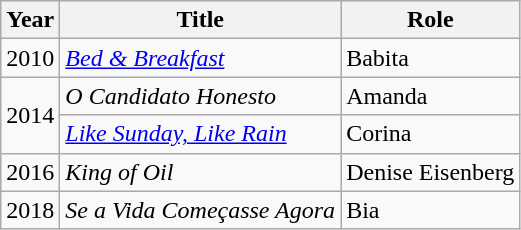<table class="wikitable">
<tr>
<th>Year</th>
<th>Title</th>
<th>Role</th>
</tr>
<tr>
<td>2010</td>
<td><em><a href='#'>Bed & Breakfast</a></em></td>
<td>Babita</td>
</tr>
<tr>
<td rowspan=2>2014</td>
<td><em>O Candidato Honesto</em></td>
<td>Amanda</td>
</tr>
<tr>
<td><em><a href='#'>Like Sunday, Like Rain</a></em></td>
<td>Corina</td>
</tr>
<tr>
<td>2016</td>
<td><em>King of Oil</em></td>
<td>Denise Eisenberg</td>
</tr>
<tr>
<td>2018</td>
<td><em>Se a Vida Começasse Agora</em></td>
<td>Bia</td>
</tr>
</table>
